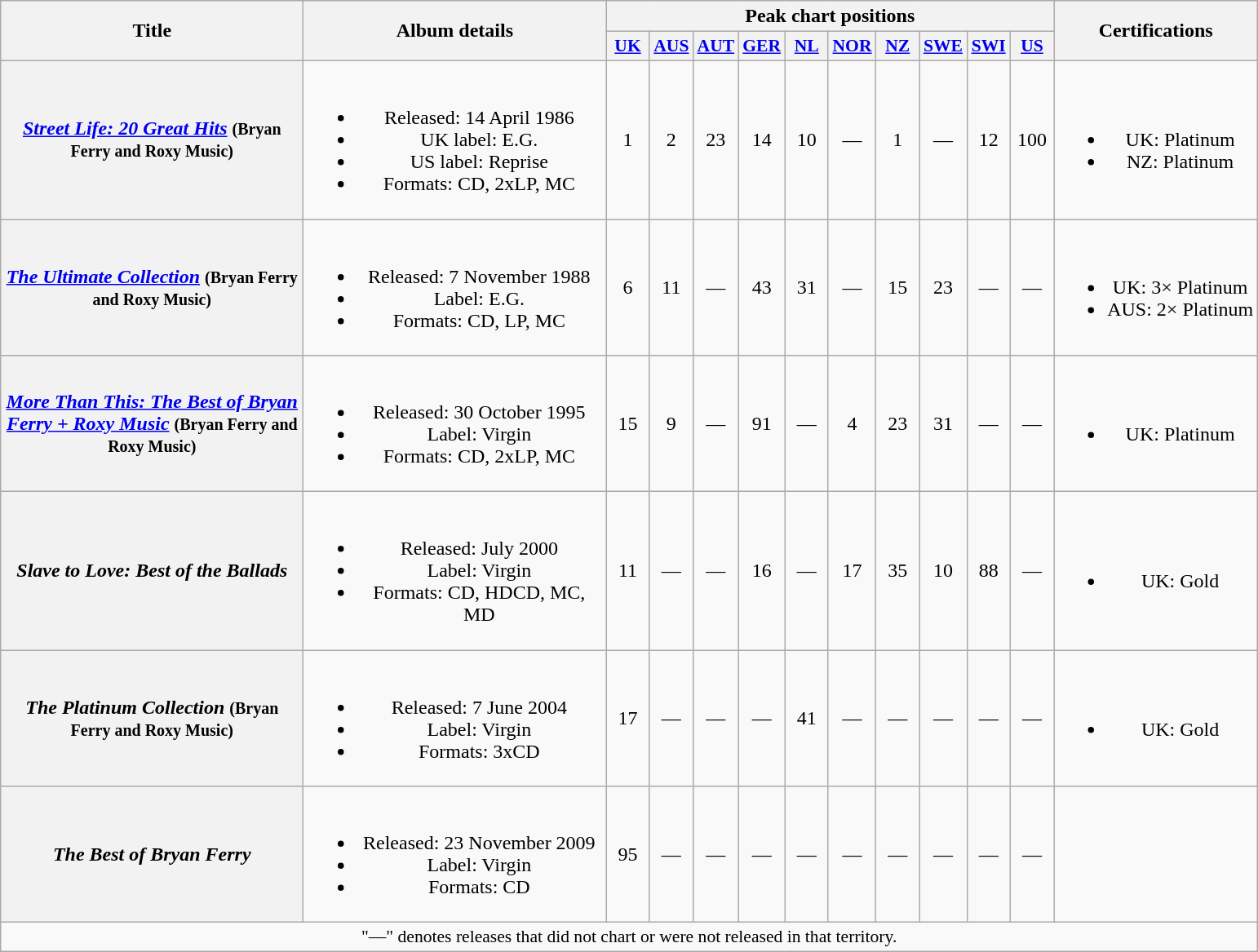<table class="wikitable plainrowheaders" style="text-align:center;">
<tr>
<th rowspan="2" scope="col" style="width:15em;">Title</th>
<th rowspan="2" scope="col" style="width:15em;">Album details</th>
<th colspan="10">Peak chart positions</th>
<th rowspan="2">Certifications</th>
</tr>
<tr>
<th scope="col" style="width:2em;font-size:90%;"><a href='#'>UK</a><br></th>
<th scope="col" style="width:2em;font-size:90%;"><a href='#'>AUS</a><br></th>
<th scope="col" style="width:2em;font-size:90%;"><a href='#'>AUT</a><br></th>
<th scope="col" style="width:2em;font-size:90%;"><a href='#'>GER</a><br></th>
<th scope="col" style="width:2em;font-size:90%;"><a href='#'>NL</a><br></th>
<th scope="col" style="width:2em;font-size:90%;"><a href='#'>NOR</a><br></th>
<th scope="col" style="width:2em;font-size:90%;"><a href='#'>NZ</a><br></th>
<th scope="col" style="width:2em;font-size:90%;"><a href='#'>SWE</a><br></th>
<th scope="col" style="width:2em;font-size:90%;"><a href='#'>SWI</a><br></th>
<th scope="col" style="width:2em;font-size:90%;"><a href='#'>US</a><br></th>
</tr>
<tr>
<th scope="row"><em><a href='#'>Street Life: 20 Great Hits</a></em> <small>(Bryan Ferry and Roxy Music)</small></th>
<td><br><ul><li>Released: 14 April 1986</li><li>UK label: E.G.</li><li>US label: Reprise</li><li>Formats: CD, 2xLP, MC</li></ul></td>
<td>1</td>
<td>2</td>
<td>23</td>
<td>14</td>
<td>10</td>
<td>—</td>
<td>1</td>
<td>—</td>
<td>12</td>
<td>100</td>
<td><br><ul><li>UK: Platinum</li><li>NZ: Platinum</li></ul></td>
</tr>
<tr>
<th scope="row"><em><a href='#'>The Ultimate Collection</a></em> <small>(Bryan Ferry and Roxy Music)</small></th>
<td><br><ul><li>Released: 7 November 1988</li><li>Label: E.G.</li><li>Formats: CD, LP, MC</li></ul></td>
<td>6</td>
<td>11</td>
<td>—</td>
<td>43</td>
<td>31</td>
<td>—</td>
<td>15</td>
<td>23</td>
<td>—</td>
<td>—</td>
<td><br><ul><li>UK: 3× Platinum</li><li>AUS: 2× Platinum</li></ul></td>
</tr>
<tr>
<th scope="row"><em><a href='#'>More Than This: The Best of Bryan Ferry + Roxy Music</a></em> <small>(Bryan Ferry and Roxy Music)</small></th>
<td><br><ul><li>Released: 30 October 1995</li><li>Label: Virgin</li><li>Formats: CD, 2xLP, MC</li></ul></td>
<td>15</td>
<td>9</td>
<td>—</td>
<td>91</td>
<td>—</td>
<td>4</td>
<td>23</td>
<td>31</td>
<td>—</td>
<td>—</td>
<td><br><ul><li>UK: Platinum</li></ul></td>
</tr>
<tr>
<th scope="row"><em>Slave to Love: Best of the Ballads</em></th>
<td><br><ul><li>Released: July 2000</li><li>Label: Virgin</li><li>Formats: CD, HDCD, MC, MD</li></ul></td>
<td>11</td>
<td>—</td>
<td>—</td>
<td>16</td>
<td>—</td>
<td>17</td>
<td>35</td>
<td>10</td>
<td>88</td>
<td>—</td>
<td><br><ul><li>UK: Gold</li></ul></td>
</tr>
<tr>
<th scope="row"><em>The Platinum Collection</em> <small>(Bryan Ferry and Roxy Music)</small></th>
<td><br><ul><li>Released: 7 June 2004</li><li>Label: Virgin</li><li>Formats: 3xCD</li></ul></td>
<td>17</td>
<td>—</td>
<td>—</td>
<td>—</td>
<td>41</td>
<td>—</td>
<td>—</td>
<td>—</td>
<td>—</td>
<td>—</td>
<td><br><ul><li>UK: Gold</li></ul></td>
</tr>
<tr>
<th scope="row"><em>The Best of Bryan Ferry</em></th>
<td><br><ul><li>Released: 23 November 2009</li><li>Label: Virgin</li><li>Formats: CD</li></ul></td>
<td>95</td>
<td>—</td>
<td>—</td>
<td>—</td>
<td>—</td>
<td>—</td>
<td>—</td>
<td>—</td>
<td>—</td>
<td>—</td>
<td></td>
</tr>
<tr>
<td colspan="13" style="font-size:90%">"—" denotes releases that did not chart or were not released in that territory.</td>
</tr>
</table>
